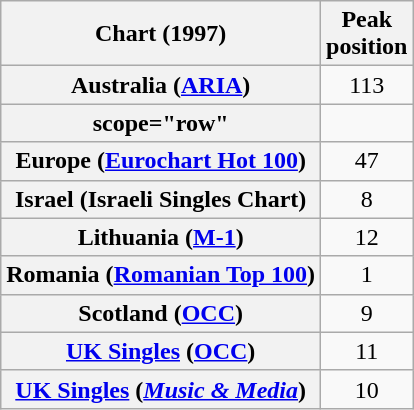<table class="wikitable sortable plainrowheaders" style="text-align:center">
<tr>
<th scope="col">Chart (1997)</th>
<th scope="col">Peak<br>position</th>
</tr>
<tr>
<th scope="row">Australia (<a href='#'>ARIA</a>)</th>
<td>113</td>
</tr>
<tr>
<th>scope="row"</th>
</tr>
<tr>
<th scope="row">Europe (<a href='#'>Eurochart Hot 100</a>)</th>
<td>47</td>
</tr>
<tr>
<th scope="row">Israel (Israeli Singles Chart)</th>
<td>8</td>
</tr>
<tr>
<th scope="row">Lithuania (<a href='#'>M-1</a>)</th>
<td>12</td>
</tr>
<tr>
<th scope="row">Romania (<a href='#'>Romanian Top 100</a>)</th>
<td>1</td>
</tr>
<tr>
<th scope="row">Scotland (<a href='#'>OCC</a>)</th>
<td>9</td>
</tr>
<tr>
<th scope="row"><a href='#'>UK Singles</a> (<a href='#'>OCC</a>)</th>
<td>11</td>
</tr>
<tr>
<th scope="row"><a href='#'>UK Singles</a> (<em><a href='#'>Music & Media</a></em>)</th>
<td>10</td>
</tr>
</table>
